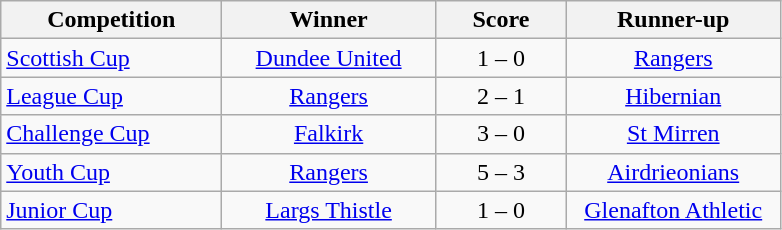<table class="wikitable" style="text-align: center;">
<tr>
<th width=140>Competition</th>
<th width=135>Winner</th>
<th width=80>Score</th>
<th width=135>Runner-up</th>
</tr>
<tr>
<td align=left><a href='#'>Scottish Cup</a></td>
<td><a href='#'>Dundee United</a></td>
<td>1 – 0</td>
<td><a href='#'>Rangers</a></td>
</tr>
<tr>
<td align=left><a href='#'>League Cup</a></td>
<td><a href='#'>Rangers</a></td>
<td>2 – 1</td>
<td><a href='#'>Hibernian</a></td>
</tr>
<tr>
<td align=left><a href='#'>Challenge Cup</a></td>
<td><a href='#'>Falkirk</a></td>
<td>3 – 0</td>
<td><a href='#'>St Mirren</a></td>
</tr>
<tr>
<td align=left><a href='#'>Youth Cup</a></td>
<td><a href='#'>Rangers</a></td>
<td>5 – 3</td>
<td><a href='#'>Airdrieonians</a></td>
</tr>
<tr>
<td align=left><a href='#'>Junior Cup</a></td>
<td><a href='#'>Largs Thistle</a></td>
<td>1 – 0</td>
<td><a href='#'>Glenafton Athletic</a></td>
</tr>
</table>
